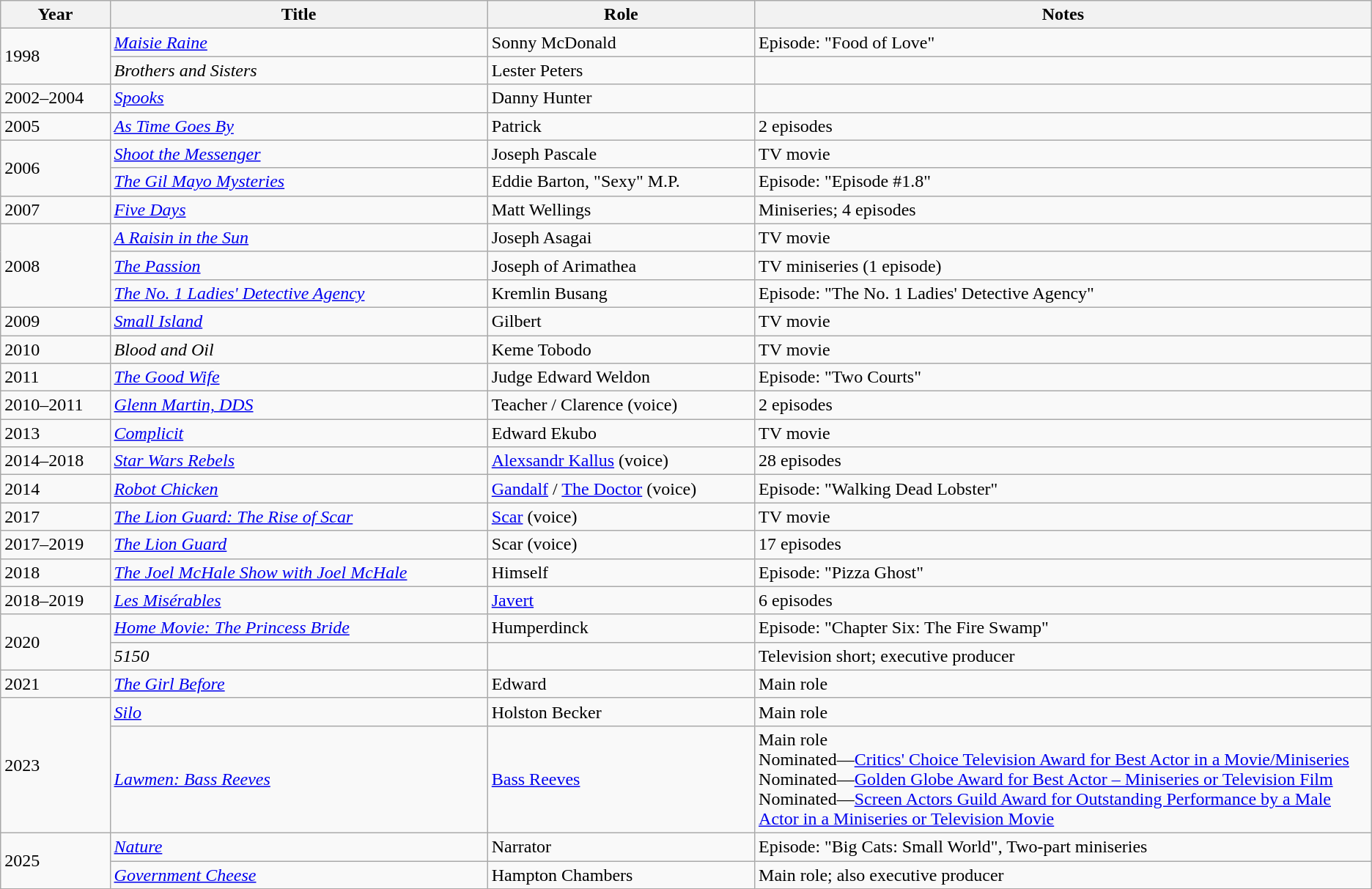<table class="wikitable sortable">
<tr>
<th>Year</th>
<th>Title</th>
<th>Role</th>
<th class="unsortable" width="45%">Notes</th>
</tr>
<tr>
<td rowspan=2>1998</td>
<td><em><a href='#'>Maisie Raine</a></em></td>
<td>Sonny McDonald</td>
<td>Episode: "Food of Love"</td>
</tr>
<tr>
<td><em>Brothers and Sisters</em></td>
<td>Lester Peters</td>
<td></td>
</tr>
<tr>
<td>2002–2004</td>
<td><em><a href='#'>Spooks</a></em></td>
<td>Danny Hunter</td>
<td></td>
</tr>
<tr>
<td>2005</td>
<td><em><a href='#'>As Time Goes By</a></em></td>
<td>Patrick</td>
<td>2 episodes</td>
</tr>
<tr>
<td rowspan=2>2006</td>
<td><em><a href='#'>Shoot the Messenger</a></em></td>
<td>Joseph Pascale</td>
<td>TV movie</td>
</tr>
<tr>
<td><em><a href='#'>The Gil Mayo Mysteries</a></em></td>
<td>Eddie Barton, "Sexy" M.P.</td>
<td>Episode: "Episode #1.8"</td>
</tr>
<tr>
<td>2007</td>
<td><em><a href='#'>Five Days</a></em></td>
<td>Matt Wellings</td>
<td>Miniseries; 4 episodes</td>
</tr>
<tr>
<td rowspan=3>2008</td>
<td><em><a href='#'>A Raisin in the Sun</a></em></td>
<td>Joseph Asagai</td>
<td>TV movie</td>
</tr>
<tr>
<td><em><a href='#'>The Passion</a></em></td>
<td>Joseph of Arimathea</td>
<td>TV miniseries (1 episode)</td>
</tr>
<tr>
<td><em><a href='#'>The No. 1 Ladies' Detective Agency</a></em></td>
<td>Kremlin Busang</td>
<td>Episode: "The No. 1 Ladies' Detective Agency"</td>
</tr>
<tr>
<td>2009</td>
<td><em><a href='#'>Small Island</a></em></td>
<td>Gilbert</td>
<td>TV movie</td>
</tr>
<tr>
<td>2010</td>
<td><em>Blood and Oil</em></td>
<td>Keme Tobodo</td>
<td>TV movie</td>
</tr>
<tr>
<td>2011</td>
<td><em><a href='#'>The Good Wife</a></em></td>
<td>Judge Edward Weldon</td>
<td>Episode: "Two Courts"</td>
</tr>
<tr>
<td>2010–2011</td>
<td><em><a href='#'>Glenn Martin, DDS</a></em></td>
<td>Teacher / Clarence (voice)</td>
<td>2 episodes</td>
</tr>
<tr>
<td>2013</td>
<td><em><a href='#'>Complicit</a></em></td>
<td>Edward Ekubo</td>
<td>TV movie</td>
</tr>
<tr>
<td>2014–2018</td>
<td><em><a href='#'>Star Wars Rebels</a></em></td>
<td><a href='#'>Alexsandr Kallus</a> (voice)</td>
<td>28 episodes</td>
</tr>
<tr>
<td>2014</td>
<td><em><a href='#'>Robot Chicken</a></em></td>
<td><a href='#'>Gandalf</a> / <a href='#'>The Doctor</a> (voice)</td>
<td>Episode: "Walking Dead Lobster"</td>
</tr>
<tr>
<td>2017</td>
<td><em><a href='#'>The Lion Guard: The Rise of Scar</a></em></td>
<td><a href='#'>Scar</a> (voice)</td>
<td>TV movie</td>
</tr>
<tr>
<td>2017–2019</td>
<td><em><a href='#'>The Lion Guard</a></em></td>
<td>Scar (voice)</td>
<td>17 episodes</td>
</tr>
<tr>
<td>2018</td>
<td><em><a href='#'>The Joel McHale Show with Joel McHale</a></em></td>
<td>Himself</td>
<td>Episode: "Pizza Ghost"</td>
</tr>
<tr>
<td>2018–2019</td>
<td><em><a href='#'>Les Misérables</a></em></td>
<td><a href='#'>Javert</a></td>
<td>6 episodes</td>
</tr>
<tr>
<td rowspan=2>2020</td>
<td><em><a href='#'>Home Movie: The Princess Bride</a></em></td>
<td>Humperdinck</td>
<td>Episode: "Chapter Six: The Fire Swamp"</td>
</tr>
<tr>
<td><em>5150</em></td>
<td></td>
<td>Television short; executive producer</td>
</tr>
<tr>
<td>2021</td>
<td><em><a href='#'>The Girl Before</a></em></td>
<td>Edward</td>
<td>Main role</td>
</tr>
<tr>
<td rowspan=2>2023</td>
<td><em><a href='#'>Silo</a></em></td>
<td>Holston Becker</td>
<td>Main role</td>
</tr>
<tr>
<td><em><a href='#'>Lawmen: Bass Reeves</a></em></td>
<td><a href='#'>Bass Reeves</a></td>
<td>Main role<br>Nominated—<a href='#'>Critics' Choice Television Award for Best Actor in a Movie/Miniseries</a><br>Nominated—<a href='#'>Golden Globe Award for Best Actor – Miniseries or Television Film</a><br>Nominated—<a href='#'>Screen Actors Guild Award for Outstanding Performance by a Male Actor in a Miniseries or Television Movie</a></td>
</tr>
<tr>
<td rowspan=2>2025</td>
<td><em><a href='#'>Nature</a></em></td>
<td>Narrator</td>
<td>Episode: "Big Cats: Small World", Two-part miniseries</td>
</tr>
<tr>
<td><em><a href='#'>Government Cheese</a></em></td>
<td>Hampton Chambers</td>
<td>Main role; also executive producer</td>
</tr>
</table>
